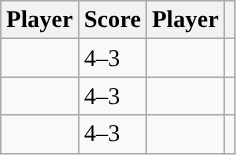<table class="wikitable">
<tr>
<th>Player</th>
<th style="text-align: center">Score</th>
<th>Player</th>
<th></th>
</tr>
<tr>
<td></td>
<td>4–3</td>
<td></td>
<td></td>
</tr>
<tr>
<td></td>
<td>4–3</td>
<td></td>
<td></td>
</tr>
<tr>
<td></td>
<td>4–3</td>
<td></td>
<td></td>
</tr>
</table>
